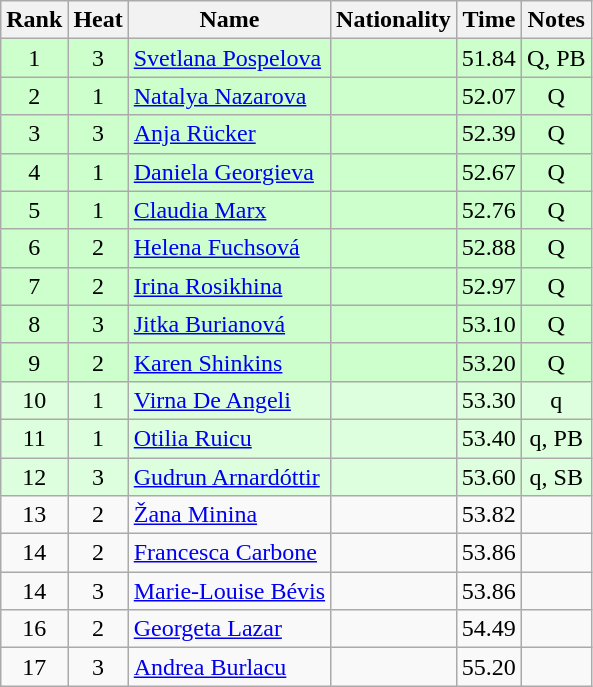<table class="wikitable sortable" style="text-align:center">
<tr>
<th>Rank</th>
<th>Heat</th>
<th>Name</th>
<th>Nationality</th>
<th>Time</th>
<th>Notes</th>
</tr>
<tr bgcolor=ccffcc>
<td>1</td>
<td>3</td>
<td align="left"><a href='#'>Svetlana Pospelova</a></td>
<td align=left></td>
<td>51.84</td>
<td>Q, PB</td>
</tr>
<tr bgcolor=ccffcc>
<td>2</td>
<td>1</td>
<td align="left"><a href='#'>Natalya Nazarova</a></td>
<td align=left></td>
<td>52.07</td>
<td>Q</td>
</tr>
<tr bgcolor=ccffcc>
<td>3</td>
<td>3</td>
<td align="left"><a href='#'>Anja Rücker</a></td>
<td align=left></td>
<td>52.39</td>
<td>Q</td>
</tr>
<tr bgcolor=ccffcc>
<td>4</td>
<td>1</td>
<td align="left"><a href='#'>Daniela Georgieva</a></td>
<td align=left></td>
<td>52.67</td>
<td>Q</td>
</tr>
<tr bgcolor=ccffcc>
<td>5</td>
<td>1</td>
<td align="left"><a href='#'>Claudia Marx</a></td>
<td align=left></td>
<td>52.76</td>
<td>Q</td>
</tr>
<tr bgcolor=ccffcc>
<td>6</td>
<td>2</td>
<td align="left"><a href='#'>Helena Fuchsová</a></td>
<td align=left></td>
<td>52.88</td>
<td>Q</td>
</tr>
<tr bgcolor=ccffcc>
<td>7</td>
<td>2</td>
<td align="left"><a href='#'>Irina Rosikhina</a></td>
<td align=left></td>
<td>52.97</td>
<td>Q</td>
</tr>
<tr bgcolor=ccffcc>
<td>8</td>
<td>3</td>
<td align="left"><a href='#'>Jitka Burianová</a></td>
<td align=left></td>
<td>53.10</td>
<td>Q</td>
</tr>
<tr bgcolor=ccffcc>
<td>9</td>
<td>2</td>
<td align="left"><a href='#'>Karen Shinkins</a></td>
<td align=left></td>
<td>53.20</td>
<td>Q</td>
</tr>
<tr bgcolor=ddffdd>
<td>10</td>
<td>1</td>
<td align="left"><a href='#'>Virna De Angeli</a></td>
<td align=left></td>
<td>53.30</td>
<td>q</td>
</tr>
<tr bgcolor=ddffdd>
<td>11</td>
<td>1</td>
<td align="left"><a href='#'>Otilia Ruicu</a></td>
<td align=left></td>
<td>53.40</td>
<td>q, PB</td>
</tr>
<tr bgcolor=ddffdd>
<td>12</td>
<td>3</td>
<td align="left"><a href='#'>Gudrun Arnardóttir</a></td>
<td align=left></td>
<td>53.60</td>
<td>q, SB</td>
</tr>
<tr>
<td>13</td>
<td>2</td>
<td align="left"><a href='#'>Žana Minina</a></td>
<td align=left></td>
<td>53.82</td>
<td></td>
</tr>
<tr>
<td>14</td>
<td>2</td>
<td align="left"><a href='#'>Francesca Carbone</a></td>
<td align=left></td>
<td>53.86</td>
<td></td>
</tr>
<tr>
<td>14</td>
<td>3</td>
<td align="left"><a href='#'>Marie-Louise Bévis</a></td>
<td align=left></td>
<td>53.86</td>
<td></td>
</tr>
<tr>
<td>16</td>
<td>2</td>
<td align="left"><a href='#'>Georgeta Lazar</a></td>
<td align=left></td>
<td>54.49</td>
<td></td>
</tr>
<tr>
<td>17</td>
<td>3</td>
<td align="left"><a href='#'>Andrea Burlacu</a></td>
<td align=left></td>
<td>55.20</td>
<td></td>
</tr>
</table>
